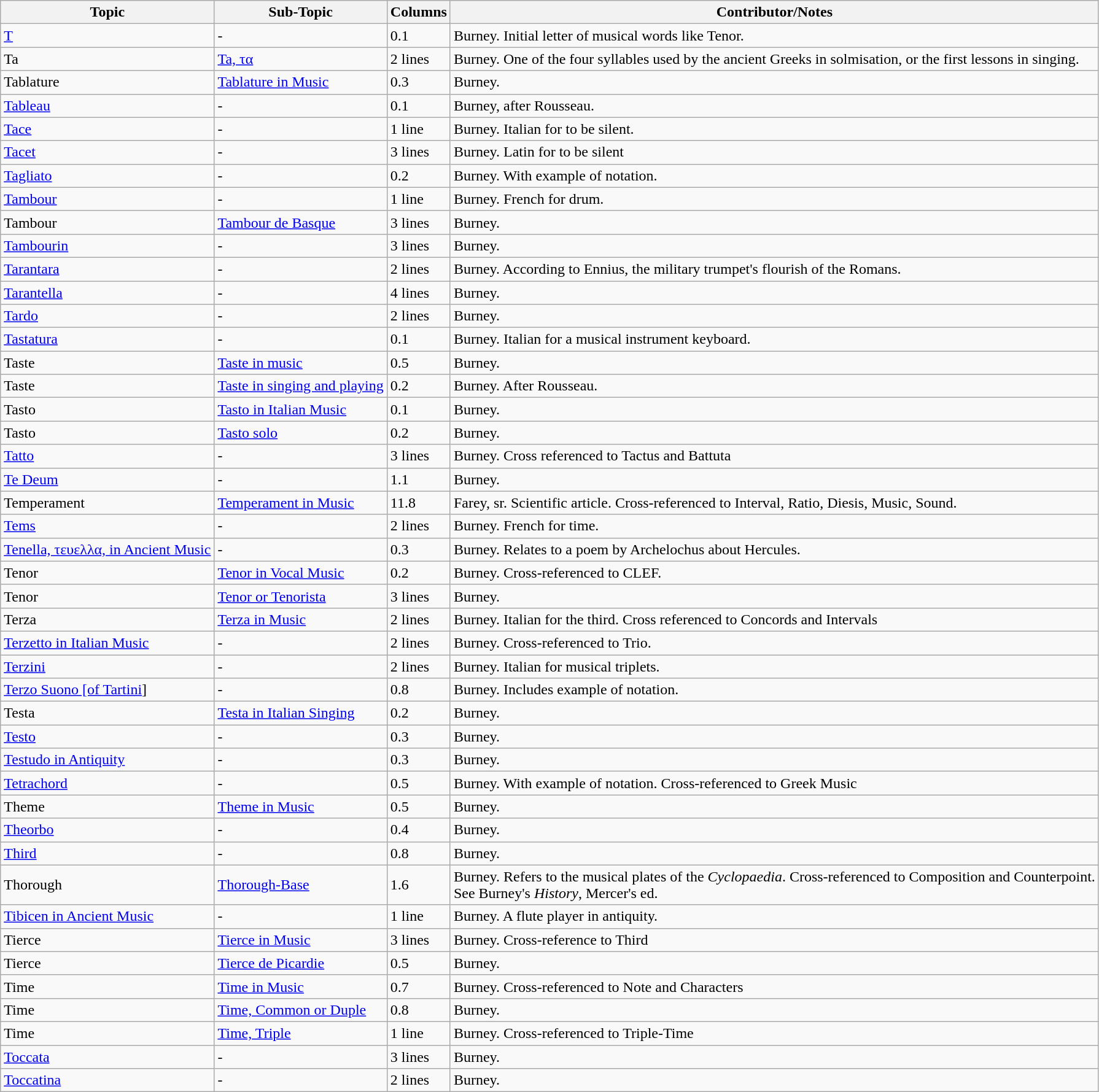<table class="wikitable">
<tr>
<th>Topic</th>
<th>Sub-Topic</th>
<th>Columns</th>
<th>Contributor/Notes</th>
</tr>
<tr>
<td><a href='#'>T</a></td>
<td>-</td>
<td>0.1</td>
<td>Burney. Initial letter of musical words like Tenor.</td>
</tr>
<tr>
<td>Ta</td>
<td><a href='#'>Ta, τα</a></td>
<td>2 lines</td>
<td>Burney. One of the four syllables used by the ancient Greeks in solmisation, or the first lessons in singing.</td>
</tr>
<tr>
<td>Tablature</td>
<td><a href='#'>Tablature in Music</a></td>
<td>0.3</td>
<td>Burney.</td>
</tr>
<tr>
<td><a href='#'>Tableau</a></td>
<td>-</td>
<td>0.1</td>
<td>Burney, after Rousseau.</td>
</tr>
<tr>
<td><a href='#'>Tace</a></td>
<td>-</td>
<td>1 line</td>
<td>Burney. Italian for to be silent.</td>
</tr>
<tr>
<td><a href='#'>Tacet</a></td>
<td>-</td>
<td>3 lines</td>
<td>Burney. Latin for to be silent</td>
</tr>
<tr>
<td><a href='#'>Tagliato</a></td>
<td>-</td>
<td>0.2</td>
<td>Burney. With example of notation.</td>
</tr>
<tr>
<td><a href='#'>Tambour</a></td>
<td>-</td>
<td>1 line</td>
<td>Burney. French for drum.</td>
</tr>
<tr>
<td>Tambour</td>
<td><a href='#'>Tambour de Basque</a></td>
<td>3 lines</td>
<td>Burney.</td>
</tr>
<tr>
<td><a href='#'>Tambourin</a></td>
<td>-</td>
<td>3 lines</td>
<td>Burney.</td>
</tr>
<tr>
<td><a href='#'>Tarantara</a></td>
<td>-</td>
<td>2 lines</td>
<td>Burney. According to Ennius, the military trumpet's flourish of the Romans.</td>
</tr>
<tr>
<td><a href='#'>Tarantella</a></td>
<td>-</td>
<td>4 lines</td>
<td>Burney.</td>
</tr>
<tr>
<td><a href='#'>Tardo</a></td>
<td>-</td>
<td>2 lines</td>
<td>Burney.</td>
</tr>
<tr>
<td><a href='#'>Tastatura</a></td>
<td>-</td>
<td>0.1</td>
<td>Burney. Italian for a musical instrument keyboard.</td>
</tr>
<tr>
<td>Taste</td>
<td><a href='#'>Taste in music</a></td>
<td>0.5</td>
<td>Burney.</td>
</tr>
<tr>
<td>Taste</td>
<td><a href='#'>Taste in singing and playing</a></td>
<td>0.2</td>
<td>Burney. After Rousseau.</td>
</tr>
<tr>
<td>Tasto</td>
<td><a href='#'>Tasto in Italian Music</a></td>
<td>0.1</td>
<td>Burney.</td>
</tr>
<tr>
<td>Tasto</td>
<td><a href='#'>Tasto solo</a></td>
<td>0.2</td>
<td>Burney.</td>
</tr>
<tr>
<td><a href='#'>Tatto</a></td>
<td>-</td>
<td>3 lines</td>
<td>Burney. Cross referenced to Tactus and Battuta</td>
</tr>
<tr>
<td><a href='#'>Te Deum</a></td>
<td>-</td>
<td>1.1</td>
<td>Burney.</td>
</tr>
<tr>
<td>Temperament</td>
<td><a href='#'>Temperament in Music</a></td>
<td>11.8</td>
<td>Farey, sr. Scientific article. Cross-referenced to Interval, Ratio, Diesis, Music, Sound.</td>
</tr>
<tr>
<td><a href='#'>Tems</a></td>
<td>-</td>
<td>2 lines</td>
<td>Burney. French for time.</td>
</tr>
<tr>
<td><a href='#'>Tenella, τευελλα, in Ancient Music</a></td>
<td>-</td>
<td>0.3</td>
<td>Burney. Relates to a poem by Archelochus about Hercules.</td>
</tr>
<tr>
<td>Tenor</td>
<td><a href='#'>Tenor in Vocal Music</a></td>
<td>0.2</td>
<td>Burney. Cross-referenced to CLEF.</td>
</tr>
<tr>
<td>Tenor</td>
<td><a href='#'>Tenor or Tenorista</a></td>
<td>3 lines</td>
<td>Burney.</td>
</tr>
<tr>
<td>Terza</td>
<td><a href='#'>Terza in Music</a></td>
<td>2 lines</td>
<td>Burney. Italian for the third. Cross referenced to Concords and Intervals</td>
</tr>
<tr>
<td><a href='#'>Terzetto in Italian Music</a></td>
<td>-</td>
<td>2 lines</td>
<td>Burney. Cross-referenced to Trio.</td>
</tr>
<tr>
<td><a href='#'>Terzini</a></td>
<td>-</td>
<td>2 lines</td>
<td>Burney. Italian for musical triplets.</td>
</tr>
<tr>
<td><a href='#'>Terzo Suono [of Tartini</a>]</td>
<td>-</td>
<td>0.8</td>
<td>Burney. Includes example of notation.</td>
</tr>
<tr>
<td>Testa</td>
<td><a href='#'>Testa in Italian Singing</a></td>
<td>0.2</td>
<td>Burney.</td>
</tr>
<tr>
<td><a href='#'>Testo</a></td>
<td>-</td>
<td>0.3</td>
<td>Burney.</td>
</tr>
<tr>
<td><a href='#'>Testudo in Antiquity</a></td>
<td>-</td>
<td>0.3</td>
<td>Burney.</td>
</tr>
<tr>
<td><a href='#'>Tetrachord</a></td>
<td>-</td>
<td>0.5</td>
<td>Burney. With example of notation. Cross-referenced to Greek Music</td>
</tr>
<tr>
<td>Theme</td>
<td><a href='#'>Theme in Music</a></td>
<td>0.5</td>
<td>Burney.</td>
</tr>
<tr>
<td><a href='#'>Theorbo</a></td>
<td>-</td>
<td>0.4</td>
<td>Burney.</td>
</tr>
<tr>
<td><a href='#'>Third</a></td>
<td>-</td>
<td>0.8</td>
<td>Burney.</td>
</tr>
<tr>
<td>Thorough</td>
<td><a href='#'>Thorough-Base</a></td>
<td>1.6</td>
<td>Burney. Refers to the musical plates of the <em>Cyclopaedia</em>. Cross-referenced to Composition and Counterpoint.<br>See Burney's <em>History</em>, Mercer's ed.</td>
</tr>
<tr>
<td><a href='#'>Tibicen in Ancient Music</a></td>
<td>-</td>
<td>1 line</td>
<td>Burney. A flute player in antiquity.</td>
</tr>
<tr>
<td>Tierce</td>
<td><a href='#'>Tierce in Music</a></td>
<td>3 lines</td>
<td>Burney. Cross-reference to Third</td>
</tr>
<tr>
<td>Tierce</td>
<td><a href='#'>Tierce de Picardie</a></td>
<td>0.5</td>
<td>Burney.</td>
</tr>
<tr>
<td>Time</td>
<td><a href='#'>Time in Music</a></td>
<td>0.7</td>
<td>Burney. Cross-referenced to Note and Characters</td>
</tr>
<tr>
<td>Time</td>
<td><a href='#'>Time, Common or Duple</a></td>
<td>0.8</td>
<td>Burney.</td>
</tr>
<tr>
<td>Time</td>
<td><a href='#'>Time, Triple</a></td>
<td>1 line</td>
<td>Burney. Cross-referenced to Triple-Time</td>
</tr>
<tr>
<td><a href='#'>Toccata</a></td>
<td>-</td>
<td>3 lines</td>
<td>Burney.</td>
</tr>
<tr>
<td><a href='#'>Toccatina</a></td>
<td>-</td>
<td>2 lines</td>
<td>Burney.</td>
</tr>
</table>
